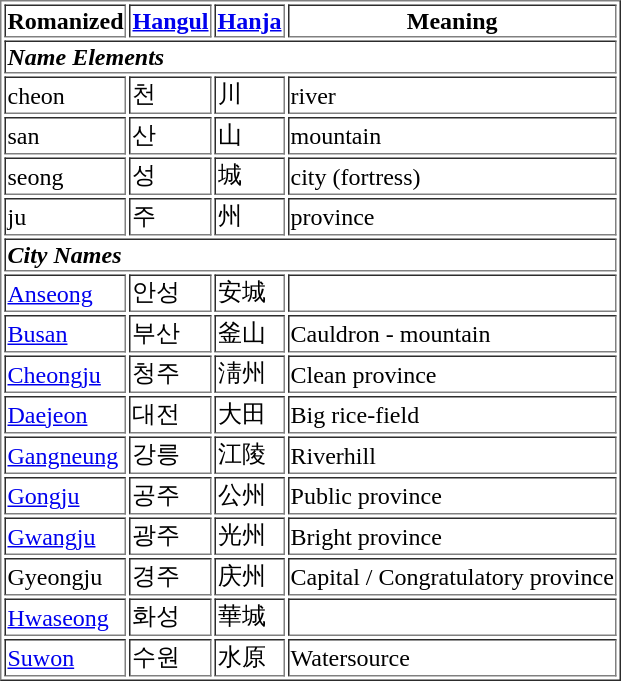<table border=1>
<tr>
<th>Romanized</th>
<th><a href='#'>Hangul</a></th>
<th><a href='#'>Hanja</a></th>
<th>Meaning</th>
</tr>
<tr>
<td colspan=4><strong><em>Name Elements</em></strong></td>
</tr>
<tr>
<td>cheon</td>
<td>천</td>
<td>川</td>
<td>river</td>
</tr>
<tr>
<td>san</td>
<td>산</td>
<td>山</td>
<td>mountain</td>
</tr>
<tr>
<td>seong</td>
<td>성</td>
<td>城</td>
<td>city (fortress)</td>
</tr>
<tr>
<td>ju</td>
<td>주</td>
<td>州</td>
<td>province</td>
</tr>
<tr>
<td colspan=4><strong><em>City Names</em></strong></td>
</tr>
<tr>
<td><a href='#'>Anseong</a></td>
<td>안성</td>
<td>安城</td>
<td></td>
</tr>
<tr>
<td><a href='#'>Busan</a></td>
<td>부산</td>
<td>釜山</td>
<td>Cauldron - mountain</td>
</tr>
<tr>
<td><a href='#'>Cheongju</a></td>
<td>청주</td>
<td>淸州</td>
<td>Clean province</td>
</tr>
<tr>
<td><a href='#'>Daejeon</a></td>
<td>대전</td>
<td>大田</td>
<td>Big rice-field</td>
</tr>
<tr>
<td><a href='#'>Gangneung</a></td>
<td>강릉</td>
<td>江陵</td>
<td>Riverhill</td>
</tr>
<tr>
<td><a href='#'>Gongju</a></td>
<td>공주</td>
<td>公州</td>
<td>Public province</td>
</tr>
<tr>
<td><a href='#'>Gwangju</a></td>
<td>광주</td>
<td>光州</td>
<td>Bright province</td>
</tr>
<tr>
<td>Gyeongju</td>
<td>경주</td>
<td>庆州</td>
<td>Capital / Congratulatory province</td>
</tr>
<tr>
<td><a href='#'>Hwaseong</a></td>
<td>화성</td>
<td>華城</td>
<td></td>
</tr>
<tr>
<td><a href='#'>Suwon</a></td>
<td>수원</td>
<td>水原</td>
<td>Watersource</td>
</tr>
</table>
